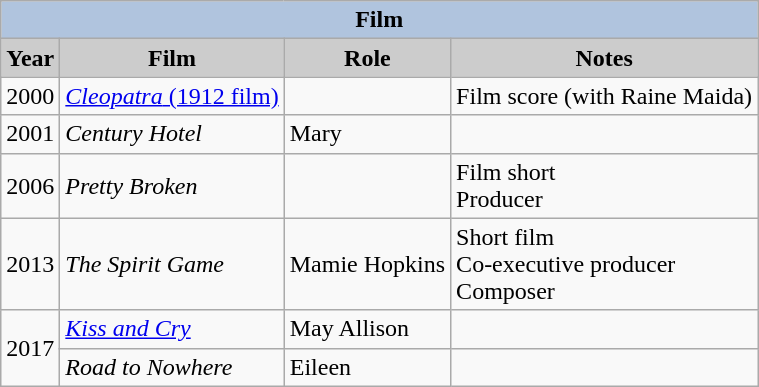<table class="wikitable">
<tr style="text-align:center;">
<th colspan=4 style="background:#B0C4DE;">Film</th>
</tr>
<tr style="text-align:center;">
<th style="background:#ccc;">Year</th>
<th style="background:#ccc;">Film</th>
<th style="background:#ccc;">Role</th>
<th style="background:#ccc;">Notes</th>
</tr>
<tr>
<td>2000</td>
<td><a href='#'><em>Cleopatra</em> (1912 film)</a></td>
<td></td>
<td>Film score (with Raine Maida)</td>
</tr>
<tr>
<td>2001</td>
<td><em>Century Hotel</em></td>
<td>Mary</td>
<td></td>
</tr>
<tr>
<td>2006</td>
<td><em>Pretty Broken</em></td>
<td></td>
<td>Film short<br> Producer</td>
</tr>
<tr>
<td>2013</td>
<td><em>The Spirit Game</em></td>
<td>Mamie Hopkins</td>
<td>Short film<br> Co-executive producer<br> Composer</td>
</tr>
<tr>
<td rowspan=2>2017</td>
<td><em><a href='#'>Kiss and Cry</a></em></td>
<td>May Allison</td>
<td></td>
</tr>
<tr>
<td><em>Road to Nowhere</em></td>
<td>Eileen</td>
<td></td>
</tr>
</table>
